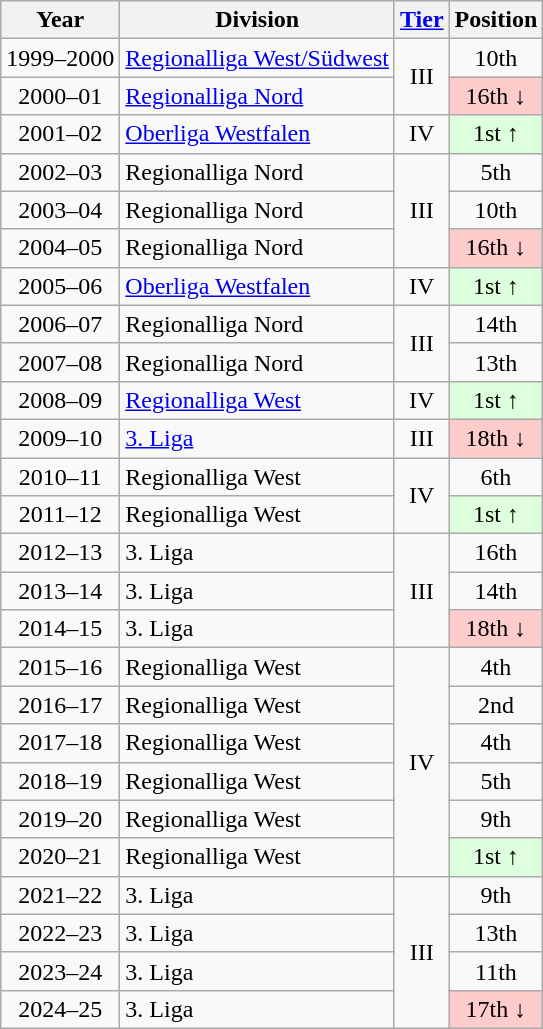<table class="wikitable">
<tr>
<th>Year</th>
<th>Division</th>
<th><a href='#'>Tier</a></th>
<th>Position</th>
</tr>
<tr align="center">
<td>1999–2000</td>
<td align="left"><a href='#'>Regionalliga West/Südwest</a></td>
<td rowspan=2>III</td>
<td>10th</td>
</tr>
<tr align="center">
<td>2000–01</td>
<td align="left"><a href='#'>Regionalliga Nord</a></td>
<td style="background:#ffcccc">16th ↓</td>
</tr>
<tr align="center">
<td>2001–02</td>
<td align="left"><a href='#'>Oberliga Westfalen</a></td>
<td>IV</td>
<td style="background:#ddffdd">1st ↑</td>
</tr>
<tr align="center">
<td>2002–03</td>
<td align="left">Regionalliga Nord</td>
<td rowspan=3>III</td>
<td>5th</td>
</tr>
<tr align="center">
<td>2003–04</td>
<td align="left">Regionalliga Nord</td>
<td>10th</td>
</tr>
<tr align="center">
<td>2004–05</td>
<td align="left">Regionalliga Nord</td>
<td style="background:#ffcccc">16th ↓</td>
</tr>
<tr align="center">
<td>2005–06</td>
<td align="left"><a href='#'>Oberliga Westfalen</a></td>
<td>IV</td>
<td style="background:#ddffdd">1st ↑</td>
</tr>
<tr align="center">
<td>2006–07</td>
<td align="left">Regionalliga Nord</td>
<td rowspan=2>III</td>
<td>14th</td>
</tr>
<tr align="center">
<td>2007–08</td>
<td align="left">Regionalliga Nord</td>
<td>13th</td>
</tr>
<tr align="center">
<td>2008–09</td>
<td align="left"><a href='#'>Regionalliga West</a></td>
<td>IV</td>
<td style="background:#ddffdd">1st ↑</td>
</tr>
<tr align="center">
<td>2009–10</td>
<td align="left"><a href='#'>3. Liga</a></td>
<td>III</td>
<td style="background:#ffcccc">18th ↓</td>
</tr>
<tr align="center">
<td>2010–11</td>
<td align="left">Regionalliga West</td>
<td rowspan=2>IV</td>
<td>6th</td>
</tr>
<tr align="center">
<td>2011–12</td>
<td align="left">Regionalliga West</td>
<td style="background:#ddffdd">1st ↑</td>
</tr>
<tr align="center">
<td>2012–13</td>
<td align="left">3. Liga</td>
<td rowspan=3>III</td>
<td>16th</td>
</tr>
<tr align="center">
<td>2013–14</td>
<td align="left">3. Liga</td>
<td>14th</td>
</tr>
<tr align="center">
<td>2014–15</td>
<td align="left">3. Liga</td>
<td style="background:#ffcccc">18th ↓</td>
</tr>
<tr align="center">
<td>2015–16</td>
<td align="left">Regionalliga West</td>
<td rowspan=6>IV</td>
<td>4th</td>
</tr>
<tr align="center">
<td>2016–17</td>
<td align="left">Regionalliga West</td>
<td>2nd</td>
</tr>
<tr align="center">
<td>2017–18</td>
<td align="left">Regionalliga West</td>
<td>4th</td>
</tr>
<tr align="center">
<td>2018–19</td>
<td align="left">Regionalliga West</td>
<td>5th</td>
</tr>
<tr align="center">
<td>2019–20</td>
<td align="left">Regionalliga West</td>
<td>9th</td>
</tr>
<tr align="center">
<td>2020–21</td>
<td align="left">Regionalliga West</td>
<td style="background:#ddffdd">1st ↑</td>
</tr>
<tr align="center">
<td>2021–22</td>
<td align="left">3. Liga</td>
<td rowspan=4>III</td>
<td>9th</td>
</tr>
<tr align="center">
<td>2022–23</td>
<td align="left">3. Liga</td>
<td>13th</td>
</tr>
<tr align="center">
<td>2023–24</td>
<td align="left">3. Liga</td>
<td>11th</td>
</tr>
<tr align="center">
<td>2024–25</td>
<td align="left">3. Liga</td>
<td style="background:#ffcccc">17th ↓</td>
</tr>
</table>
